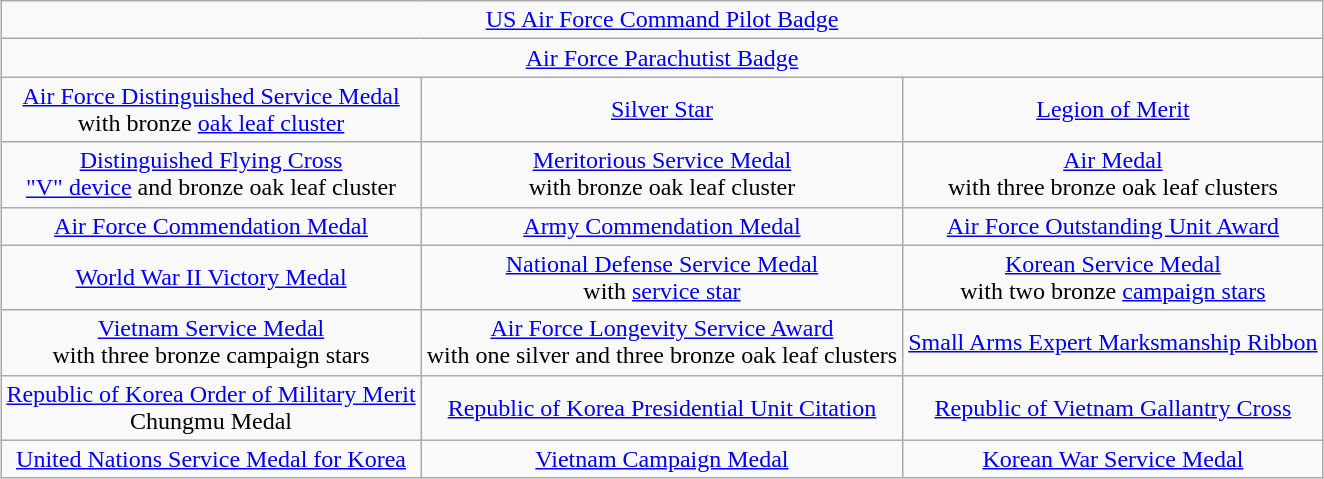<table class="wikitable" style="margin:1em auto; text-align:center;">
<tr>
<td colspan="3"><a href='#'>US Air Force Command Pilot Badge</a></td>
</tr>
<tr>
<td colspan="3"><a href='#'>Air Force Parachutist Badge</a></td>
</tr>
<tr>
<td><a href='#'>Air Force Distinguished Service Medal</a><br>with bronze <a href='#'>oak leaf cluster</a></td>
<td><a href='#'>Silver Star</a></td>
<td><a href='#'>Legion of Merit</a></td>
</tr>
<tr>
<td><a href='#'>Distinguished Flying Cross</a><br><a href='#'>"V" device</a> and bronze oak leaf cluster</td>
<td><a href='#'>Meritorious Service Medal</a><br>with bronze oak leaf cluster</td>
<td><a href='#'>Air Medal</a><br>with three bronze oak leaf clusters</td>
</tr>
<tr>
<td><a href='#'>Air Force Commendation Medal</a></td>
<td><a href='#'>Army Commendation Medal</a></td>
<td><a href='#'>Air Force Outstanding Unit Award</a></td>
</tr>
<tr>
<td><a href='#'>World War II Victory Medal</a></td>
<td><a href='#'>National Defense Service Medal</a><br>with <a href='#'>service star</a></td>
<td><a href='#'>Korean Service Medal</a><br>with two bronze <a href='#'>campaign stars</a></td>
</tr>
<tr>
<td><a href='#'>Vietnam Service Medal</a><br>with three bronze campaign stars</td>
<td><a href='#'>Air Force Longevity Service Award</a><br>with one silver and three bronze oak leaf clusters</td>
<td><a href='#'>Small Arms Expert Marksmanship Ribbon</a></td>
</tr>
<tr>
<td><a href='#'>Republic of Korea Order of Military Merit</a><br>Chungmu Medal</td>
<td><a href='#'>Republic of Korea Presidential Unit Citation</a></td>
<td><a href='#'>Republic of Vietnam Gallantry Cross</a></td>
</tr>
<tr>
<td><a href='#'>United Nations Service Medal for Korea</a></td>
<td><a href='#'>Vietnam Campaign Medal</a></td>
<td><a href='#'>Korean War Service Medal</a></td>
</tr>
</table>
